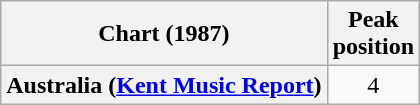<table class="wikitable plainrowheaders" style="text-align:center">
<tr>
<th>Chart (1987)</th>
<th>Peak<br>position</th>
</tr>
<tr>
<th scope="row">Australia (<a href='#'>Kent Music Report</a>)</th>
<td>4</td>
</tr>
</table>
